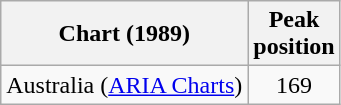<table class="wikitable sortable">
<tr>
<th>Chart (1989)</th>
<th>Peak<br>position</th>
</tr>
<tr>
<td>Australia (<a href='#'>ARIA Charts</a>)</td>
<td align="center">169</td>
</tr>
</table>
